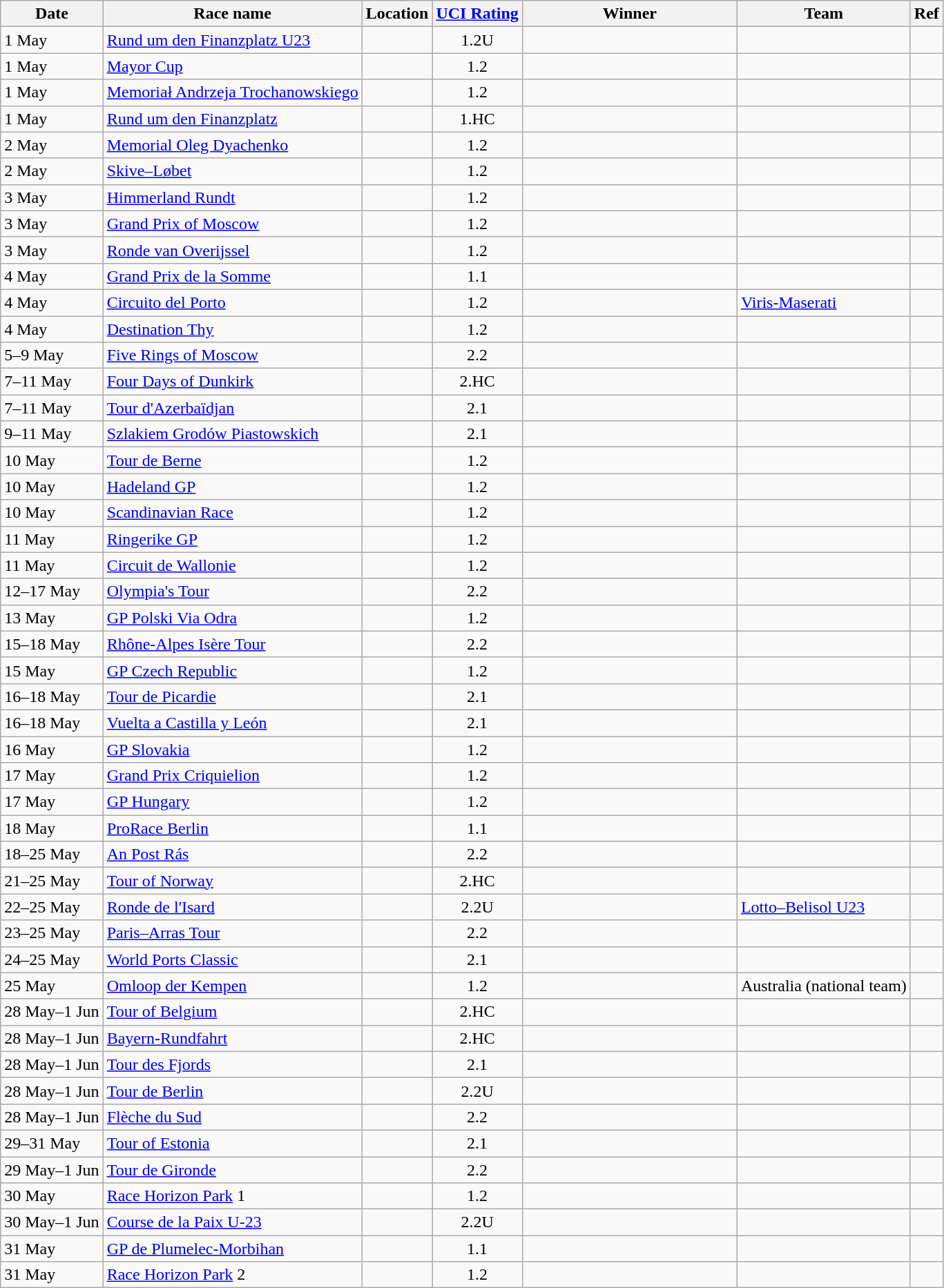<table class="wikitable sortable">
<tr>
<th>Date</th>
<th>Race name</th>
<th>Location</th>
<th><a href='#'>UCI Rating</a></th>
<th width=200px>Winner</th>
<th>Team</th>
<th>Ref</th>
</tr>
<tr>
<td>1 May</td>
<td><a href='#'>Rund um den Finanzplatz U23</a></td>
<td></td>
<td align=center>1.2U</td>
<td></td>
<td></td>
<td align=center></td>
</tr>
<tr>
<td>1 May</td>
<td><a href='#'>Mayor Cup</a></td>
<td></td>
<td align=center>1.2</td>
<td></td>
<td></td>
<td align=center></td>
</tr>
<tr>
<td>1 May</td>
<td><a href='#'>Memoriał Andrzeja Trochanowskiego</a></td>
<td></td>
<td align=center>1.2</td>
<td></td>
<td></td>
<td align=center></td>
</tr>
<tr>
<td>1 May</td>
<td><a href='#'>Rund um den Finanzplatz</a></td>
<td></td>
<td align=center>1.HC</td>
<td></td>
<td></td>
<td align=center></td>
</tr>
<tr>
<td>2 May</td>
<td><a href='#'>Memorial Oleg Dyachenko</a></td>
<td></td>
<td align=center>1.2</td>
<td></td>
<td></td>
<td align=center></td>
</tr>
<tr>
<td>2 May</td>
<td><a href='#'>Skive–Løbet</a></td>
<td></td>
<td align=center>1.2</td>
<td></td>
<td></td>
<td align=center></td>
</tr>
<tr>
<td>3 May</td>
<td><a href='#'>Himmerland Rundt</a></td>
<td></td>
<td align=center>1.2</td>
<td></td>
<td></td>
<td align=center></td>
</tr>
<tr>
<td>3 May</td>
<td><a href='#'>Grand Prix of Moscow</a></td>
<td></td>
<td align=center>1.2</td>
<td></td>
<td></td>
<td align=center></td>
</tr>
<tr>
<td>3 May</td>
<td><a href='#'>Ronde van Overijssel</a></td>
<td></td>
<td align=center>1.2</td>
<td></td>
<td></td>
<td align=center></td>
</tr>
<tr>
<td>4 May</td>
<td><a href='#'>Grand Prix de la Somme</a></td>
<td></td>
<td align=center>1.1</td>
<td></td>
<td></td>
<td align=center></td>
</tr>
<tr>
<td>4 May</td>
<td><a href='#'>Circuito del Porto</a></td>
<td></td>
<td align=center>1.2</td>
<td></td>
<td><a href='#'>Viris-Maserati</a></td>
<td align=center></td>
</tr>
<tr>
<td>4 May</td>
<td><a href='#'>Destination Thy</a></td>
<td></td>
<td align=center>1.2</td>
<td></td>
<td></td>
<td align=center></td>
</tr>
<tr>
<td>5–9 May</td>
<td><a href='#'>Five Rings of Moscow</a></td>
<td></td>
<td align=center>2.2</td>
<td></td>
<td></td>
<td align=center></td>
</tr>
<tr>
<td>7–11 May</td>
<td><a href='#'>Four Days of Dunkirk</a></td>
<td></td>
<td align=center>2.HC</td>
<td></td>
<td></td>
<td align=center></td>
</tr>
<tr>
<td>7–11 May</td>
<td><a href='#'>Tour d'Azerbaïdjan</a></td>
<td></td>
<td align=center>2.1</td>
<td></td>
<td></td>
<td align=center></td>
</tr>
<tr>
<td>9–11 May</td>
<td><a href='#'>Szlakiem Grodów Piastowskich</a></td>
<td></td>
<td align=center>2.1</td>
<td></td>
<td></td>
<td align=center></td>
</tr>
<tr>
<td>10 May</td>
<td><a href='#'>Tour de Berne</a></td>
<td></td>
<td align=center>1.2</td>
<td></td>
<td></td>
<td align=center></td>
</tr>
<tr>
<td>10 May</td>
<td><a href='#'>Hadeland GP</a></td>
<td></td>
<td align=center>1.2</td>
<td></td>
<td></td>
<td align=center></td>
</tr>
<tr>
<td>10 May</td>
<td><a href='#'>Scandinavian Race</a></td>
<td></td>
<td align=center>1.2</td>
<td></td>
<td></td>
<td align=center></td>
</tr>
<tr>
<td>11 May</td>
<td><a href='#'>Ringerike GP</a></td>
<td></td>
<td align=center>1.2</td>
<td></td>
<td></td>
<td align=center></td>
</tr>
<tr>
<td>11 May</td>
<td><a href='#'>Circuit de Wallonie</a></td>
<td></td>
<td align=center>1.2</td>
<td></td>
<td></td>
<td align=center></td>
</tr>
<tr>
<td>12–17 May</td>
<td><a href='#'>Olympia's Tour</a></td>
<td></td>
<td align=center>2.2</td>
<td></td>
<td></td>
<td align=center></td>
</tr>
<tr>
<td>13 May</td>
<td><a href='#'>GP Polski Via Odra</a></td>
<td></td>
<td align=center>1.2</td>
<td></td>
<td></td>
<td align=center></td>
</tr>
<tr>
<td>15–18 May</td>
<td><a href='#'>Rhône-Alpes Isère Tour</a></td>
<td></td>
<td align=center>2.2</td>
<td></td>
<td></td>
<td align=center></td>
</tr>
<tr>
<td>15 May</td>
<td><a href='#'>GP Czech Republic</a></td>
<td></td>
<td align=center>1.2</td>
<td></td>
<td></td>
<td align=center></td>
</tr>
<tr>
<td>16–18 May</td>
<td><a href='#'>Tour de Picardie</a></td>
<td></td>
<td align=center>2.1</td>
<td></td>
<td></td>
<td align=center></td>
</tr>
<tr>
<td>16–18 May</td>
<td><a href='#'>Vuelta a Castilla y León</a></td>
<td></td>
<td align=center>2.1</td>
<td></td>
<td></td>
<td align=center></td>
</tr>
<tr>
<td>16 May</td>
<td><a href='#'>GP Slovakia</a></td>
<td></td>
<td align=center>1.2</td>
<td></td>
<td></td>
<td align=center></td>
</tr>
<tr>
<td>17 May</td>
<td><a href='#'>Grand Prix Criquielion</a></td>
<td></td>
<td align=center>1.2</td>
<td></td>
<td></td>
<td align=center></td>
</tr>
<tr>
<td>17 May</td>
<td><a href='#'>GP Hungary</a></td>
<td></td>
<td align=center>1.2</td>
<td></td>
<td></td>
<td align=center></td>
</tr>
<tr>
<td>18 May</td>
<td><a href='#'>ProRace Berlin</a></td>
<td></td>
<td align=center>1.1</td>
<td></td>
<td></td>
<td align=center></td>
</tr>
<tr>
<td>18–25 May</td>
<td><a href='#'>An Post Rás</a></td>
<td></td>
<td align=center>2.2</td>
<td></td>
<td></td>
<td align=center></td>
</tr>
<tr>
<td>21–25 May</td>
<td><a href='#'>Tour of Norway</a></td>
<td></td>
<td align=center>2.HC</td>
<td></td>
<td></td>
<td align=center></td>
</tr>
<tr>
<td>22–25 May</td>
<td><a href='#'>Ronde de l'Isard</a></td>
<td></td>
<td align=center>2.2U</td>
<td></td>
<td><a href='#'>Lotto–Belisol U23</a></td>
<td align=center></td>
</tr>
<tr>
<td>23–25 May</td>
<td><a href='#'>Paris–Arras Tour</a></td>
<td></td>
<td align=center>2.2</td>
<td></td>
<td></td>
<td align=center></td>
</tr>
<tr>
<td>24–25 May</td>
<td><a href='#'>World Ports Classic</a></td>
<td><br></td>
<td align=center>2.1</td>
<td></td>
<td></td>
<td align=center></td>
</tr>
<tr>
<td>25 May</td>
<td><a href='#'>Omloop der Kempen</a></td>
<td></td>
<td align=center>1.2</td>
<td></td>
<td>Australia (national team)</td>
<td align=center></td>
</tr>
<tr>
<td>28 May–1 Jun</td>
<td><a href='#'>Tour of Belgium</a></td>
<td></td>
<td align=center>2.HC</td>
<td></td>
<td></td>
<td align=center></td>
</tr>
<tr>
<td>28 May–1 Jun</td>
<td><a href='#'>Bayern-Rundfahrt</a></td>
<td></td>
<td align=center>2.HC</td>
<td></td>
<td></td>
<td align=center></td>
</tr>
<tr>
<td>28 May–1 Jun</td>
<td><a href='#'>Tour des Fjords</a></td>
<td></td>
<td align=center>2.1</td>
<td></td>
<td></td>
<td align=center></td>
</tr>
<tr>
<td>28 May–1 Jun</td>
<td><a href='#'>Tour de Berlin</a></td>
<td></td>
<td align=center>2.2U</td>
<td></td>
<td></td>
<td align=center></td>
</tr>
<tr>
<td>28 May–1 Jun</td>
<td><a href='#'>Flèche du Sud</a></td>
<td></td>
<td align=center>2.2</td>
<td></td>
<td></td>
<td align=center></td>
</tr>
<tr>
<td>29–31 May</td>
<td><a href='#'>Tour of Estonia</a></td>
<td></td>
<td align=center>2.1</td>
<td></td>
<td></td>
<td align=center></td>
</tr>
<tr>
<td>29 May–1 Jun</td>
<td><a href='#'>Tour de Gironde</a></td>
<td></td>
<td align=center>2.2</td>
<td></td>
<td></td>
<td align=center></td>
</tr>
<tr>
<td>30 May</td>
<td><a href='#'>Race Horizon Park</a> 1</td>
<td></td>
<td align=center>1.2</td>
<td></td>
<td></td>
<td align=center></td>
</tr>
<tr>
<td>30 May–1 Jun</td>
<td><a href='#'>Course de la Paix U-23</a></td>
<td></td>
<td align=center>2.2U</td>
<td></td>
<td></td>
<td align=center></td>
</tr>
<tr>
<td>31 May</td>
<td><a href='#'>GP de Plumelec-Morbihan</a></td>
<td></td>
<td align=center>1.1</td>
<td></td>
<td></td>
<td align=center></td>
</tr>
<tr>
<td>31 May</td>
<td><a href='#'>Race Horizon Park</a> 2</td>
<td></td>
<td align=center>1.2</td>
<td></td>
<td></td>
<td align=center></td>
</tr>
</table>
